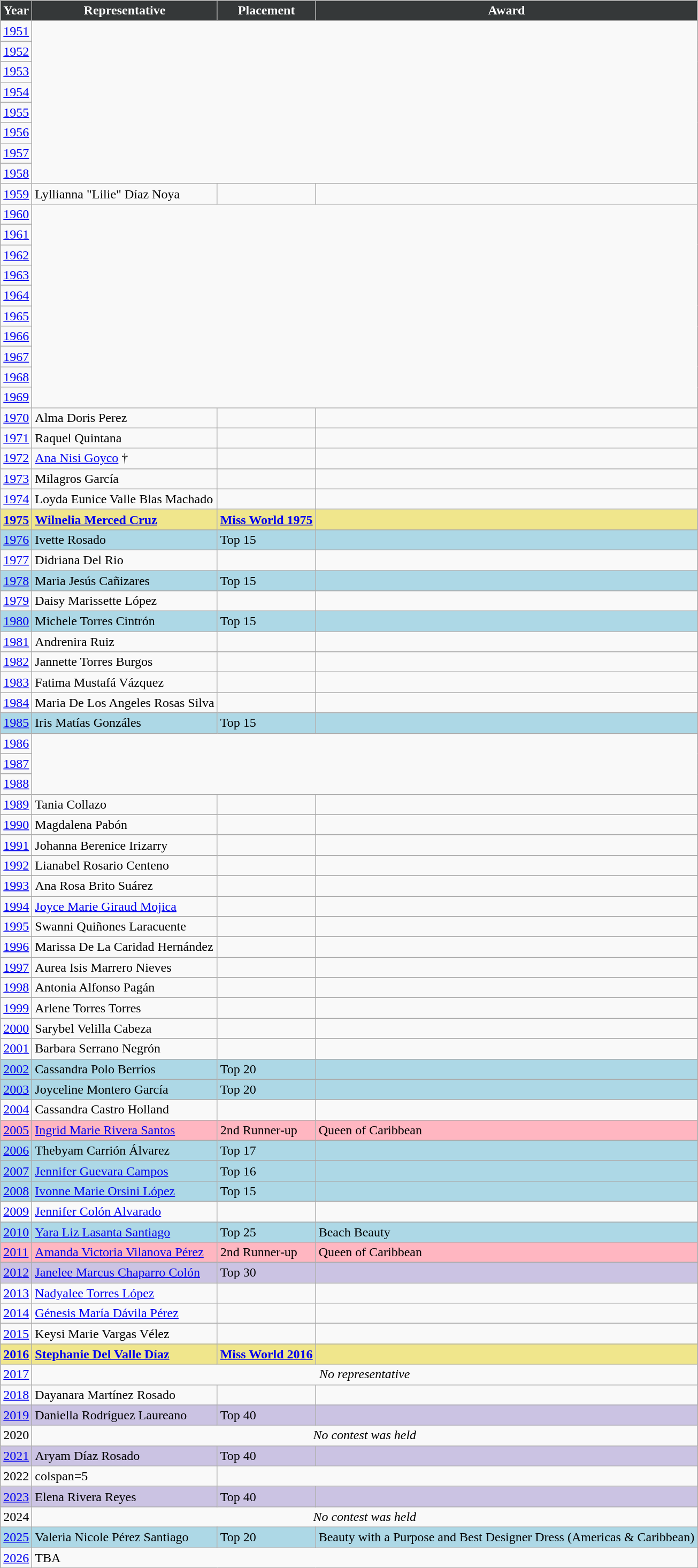<table class="wikitable">
<tr>
<th style="background-color:#353839; color:white;">Year</th>
<th style="background-color:#353839; color:white;">Representative</th>
<th style="background-color:#353839; color:white;">Placement</th>
<th style="background-color:#353839; color:white;">Award</th>
</tr>
<tr>
<td><a href='#'>1951</a></td>
<td colspan="4" ! rowspan="8"></td>
</tr>
<tr>
<td><a href='#'>1952</a></td>
</tr>
<tr>
<td><a href='#'>1953</a></td>
</tr>
<tr>
<td><a href='#'>1954</a></td>
</tr>
<tr>
<td><a href='#'>1955</a></td>
</tr>
<tr>
<td><a href='#'>1956</a></td>
</tr>
<tr>
<td><a href='#'>1957</a></td>
</tr>
<tr>
<td><a href='#'>1958</a></td>
</tr>
<tr>
<td><a href='#'>1959</a></td>
<td>Lyllianna "Lilie" Díaz Noya</td>
<td></td>
<td></td>
</tr>
<tr>
<td><a href='#'>1960</a></td>
<td colspan="4" ! rowspan="10"></td>
</tr>
<tr>
<td><a href='#'>1961</a></td>
</tr>
<tr>
<td><a href='#'>1962</a></td>
</tr>
<tr>
<td><a href='#'>1963</a></td>
</tr>
<tr>
<td><a href='#'>1964</a></td>
</tr>
<tr>
<td><a href='#'>1965</a></td>
</tr>
<tr>
<td><a href='#'>1966</a></td>
</tr>
<tr>
<td><a href='#'>1967</a></td>
</tr>
<tr>
<td><a href='#'>1968</a></td>
</tr>
<tr>
<td><a href='#'>1969</a></td>
</tr>
<tr>
<td><a href='#'>1970</a></td>
<td>Alma Doris Perez</td>
<td></td>
<td></td>
</tr>
<tr>
<td><a href='#'>1971</a></td>
<td>Raquel Quintana</td>
<td></td>
<td></td>
</tr>
<tr>
<td><a href='#'>1972</a></td>
<td><a href='#'>Ana Nisi Goyco</a> †</td>
<td></td>
<td></td>
</tr>
<tr>
<td><a href='#'>1973</a></td>
<td>Milagros García</td>
<td></td>
<td></td>
</tr>
<tr>
<td><a href='#'>1974</a></td>
<td>Loyda Eunice Valle Blas Machado</td>
<td></td>
<td></td>
</tr>
<tr>
<td style="background-color:#F0E68C;"><strong><a href='#'>1975</a></strong></td>
<td style="background-color:#F0E68C;"><strong><a href='#'>Wilnelia Merced Cruz</a></strong></td>
<td style="background-color:#F0E68C;"><strong><a href='#'>Miss World 1975</a></strong></td>
<td style="background-color:#F0E68C;"></td>
</tr>
<tr>
<td style="background-color:#ADD8E6;"><a href='#'>1976</a></td>
<td style="background-color:#ADD8E6;">Ivette Rosado</td>
<td style="background-color:#ADD8E6;">Top 15</td>
<td style="background-color:#ADD8E6;"></td>
</tr>
<tr>
<td><a href='#'>1977</a></td>
<td>Didriana Del Rio</td>
<td></td>
<td></td>
</tr>
<tr>
<td style="background-color:#ADD8E6;"><a href='#'>1978</a></td>
<td style="background-color:#ADD8E6;">Maria Jesús Cañizares</td>
<td style="background-color:#ADD8E6;">Top 15</td>
<td style="background-color:#ADD8E6;"></td>
</tr>
<tr>
<td><a href='#'>1979</a></td>
<td>Daisy Marissette López</td>
<td></td>
<td></td>
</tr>
<tr>
<td style="background-color:#ADD8E6;"><a href='#'>1980</a></td>
<td style="background-color:#ADD8E6;">Michele Torres Cintrón</td>
<td style="background-color:#ADD8E6;">Top 15</td>
<td style="background-color:#ADD8E6;"></td>
</tr>
<tr>
<td><a href='#'>1981</a></td>
<td>Andrenira Ruiz</td>
<td></td>
<td></td>
</tr>
<tr>
<td><a href='#'>1982</a></td>
<td>Jannette Torres Burgos</td>
<td></td>
<td></td>
</tr>
<tr>
<td><a href='#'>1983</a></td>
<td>Fatima Mustafá Vázquez</td>
<td></td>
<td></td>
</tr>
<tr>
<td><a href='#'>1984</a></td>
<td>Maria De Los Angeles Rosas Silva</td>
<td></td>
<td></td>
</tr>
<tr>
<td style="background-color:#ADD8E6;"><a href='#'>1985</a></td>
<td style="background-color:#ADD8E6;">Iris Matías Gonzáles</td>
<td style="background-color:#ADD8E6;">Top 15</td>
<td style="background-color:#ADD8E6;"></td>
</tr>
<tr>
<td><a href='#'>1986</a></td>
<td colspan="4" ! rowspan="3"></td>
</tr>
<tr>
<td><a href='#'>1987</a></td>
</tr>
<tr>
<td><a href='#'>1988</a></td>
</tr>
<tr>
<td><a href='#'>1989</a></td>
<td>Tania Collazo</td>
<td></td>
<td></td>
</tr>
<tr>
<td><a href='#'>1990</a></td>
<td>Magdalena Pabón</td>
<td></td>
<td></td>
</tr>
<tr>
<td><a href='#'>1991</a></td>
<td>Johanna Berenice Irizarry</td>
<td></td>
<td></td>
</tr>
<tr>
<td><a href='#'>1992</a></td>
<td>Lianabel Rosario Centeno</td>
<td></td>
<td></td>
</tr>
<tr>
<td><a href='#'>1993</a></td>
<td>Ana Rosa Brito Suárez</td>
<td></td>
<td></td>
</tr>
<tr>
<td><a href='#'>1994</a></td>
<td><a href='#'>Joyce Marie Giraud Mojica</a></td>
<td></td>
<td></td>
</tr>
<tr>
<td><a href='#'>1995</a></td>
<td>Swanni Quiñones Laracuente</td>
<td></td>
<td></td>
</tr>
<tr>
<td><a href='#'>1996</a></td>
<td>Marissa De La Caridad Hernández</td>
<td></td>
<td></td>
</tr>
<tr>
<td><a href='#'>1997</a></td>
<td>Aurea Isis Marrero Nieves</td>
<td></td>
<td></td>
</tr>
<tr>
<td><a href='#'>1998</a></td>
<td>Antonia Alfonso Pagán</td>
<td></td>
<td></td>
</tr>
<tr>
<td><a href='#'>1999</a></td>
<td>Arlene Torres Torres</td>
<td></td>
<td></td>
</tr>
<tr>
<td><a href='#'>2000</a></td>
<td>Sarybel Velilla Cabeza</td>
<td></td>
<td></td>
</tr>
<tr>
<td><a href='#'>2001</a></td>
<td>Barbara Serrano Negrón</td>
<td></td>
<td></td>
</tr>
<tr>
<td style="background-color:#ADD8E6;"><a href='#'>2002</a></td>
<td style="background-color:#ADD8E6;">Cassandra Polo Berríos</td>
<td style="background-color:#ADD8E6;">Top 20</td>
<td style="background-color:#ADD8E6;"></td>
</tr>
<tr>
<td style="background-color:#ADD8E6;"><a href='#'>2003</a></td>
<td style="background-color:#ADD8E6;">Joyceline Montero García</td>
<td style="background-color:#ADD8E6;">Top 20</td>
<td style="background-color:#ADD8E6;"></td>
</tr>
<tr>
<td><a href='#'>2004</a></td>
<td>Cassandra Castro Holland</td>
<td></td>
<td></td>
</tr>
<tr>
<td style="background-color:#FFB6C1;"><a href='#'>2005</a></td>
<td style="background-color:#FFB6C1;"><a href='#'>Ingrid Marie Rivera Santos</a></td>
<td style="background-color:#FFB6C1;">2nd Runner-up</td>
<td style="background-color:#FFB6C1;">Queen of Caribbean</td>
</tr>
<tr>
<td style="background-color:#ADD8E6;"><a href='#'>2006</a></td>
<td style="background-color:#ADD8E6;">Thebyam Carrión Álvarez</td>
<td style="background-color:#ADD8E6;">Top 17</td>
<td style="background-color:#ADD8E6;"></td>
</tr>
<tr>
<td style="background-color:#ADD8E6;"><a href='#'>2007</a></td>
<td style="background-color:#ADD8E6;"><a href='#'>Jennifer Guevara Campos</a></td>
<td style="background-color:#ADD8E6;">Top 16</td>
<td style="background-color:#ADD8E6;"></td>
</tr>
<tr>
<td style="background-color:#ADD8E6;"><a href='#'>2008</a></td>
<td style="background-color:#ADD8E6;"><a href='#'>Ivonne Marie Orsini López</a></td>
<td style="background-color:#ADD8E6;">Top 15</td>
<td style="background-color:#ADD8E6;"></td>
</tr>
<tr>
<td><a href='#'>2009</a></td>
<td><a href='#'>Jennifer Colón Alvarado</a></td>
<td></td>
<td></td>
</tr>
<tr>
<td style="background-color:#ADD8E6;"><a href='#'>2010</a></td>
<td style="background-color:#ADD8E6;"><a href='#'>Yara Liz Lasanta Santiago</a></td>
<td style="background-color:#ADD8E6;">Top 25</td>
<td style="background-color:#ADD8E6;">Beach Beauty</td>
</tr>
<tr>
<td style="background-color:#FFB6C1;"><a href='#'>2011</a></td>
<td style="background-color:#FFB6C1;"><a href='#'>Amanda Victoria Vilanova Pérez</a></td>
<td style="background-color:#FFB6C1;">2nd Runner-up</td>
<td style="background-color:#FFB6C1;">Queen of Caribbean</td>
</tr>
<tr>
<td style="background-color:#CBC3E3;"><a href='#'>2012</a></td>
<td style="background-color:#CBC3E3;"><a href='#'>Janelee Marcus Chaparro Colón</a></td>
<td style="background-color:#CBC3E3;">Top 30</td>
<td style="background-color:#CBC3E3;"></td>
</tr>
<tr>
<td><a href='#'>2013</a></td>
<td><a href='#'>Nadyalee Torres López</a></td>
<td></td>
<td></td>
</tr>
<tr>
<td><a href='#'>2014</a></td>
<td><a href='#'>Génesis María Dávila Pérez</a></td>
<td></td>
<td></td>
</tr>
<tr>
<td><a href='#'>2015</a></td>
<td>Keysi Marie Vargas Vélez</td>
<td></td>
<td></td>
</tr>
<tr>
<td style="background-color:#F0E68C;"><strong><a href='#'>2016</a></strong></td>
<td style="background-color:#F0E68C;"><strong><a href='#'>Stephanie Del Valle Díaz</a></strong></td>
<td style="background-color:#F0E68C;"><strong><a href='#'>Miss World 2016</a></strong></td>
<td style="background-color:#F0E68C;"></td>
</tr>
<tr>
<td><a href='#'>2017</a></td>
<td colspan="3" style="text-align:center;"><em>No representative</em></td>
</tr>
<tr>
<td><a href='#'>2018</a></td>
<td>Dayanara Martínez Rosado</td>
<td></td>
<td></td>
</tr>
<tr>
<td style="background-color:#CBC3E3;"><a href='#'>2019</a></td>
<td style="background-color:#CBC3E3;">Daniella Rodríguez Laureano</td>
<td style="background-color:#CBC3E3;">Top 40</td>
<td style="background-color:#CBC3E3;"></td>
</tr>
<tr>
<td>2020</td>
<td colspan="4" style="text-align:center;"><em>No contest was held</em></td>
</tr>
<tr>
<td style="background-color:#CBC3E3;"><a href='#'>2021</a></td>
<td style="background-color:#CBC3E3;">Aryam Díaz Rosado</td>
<td style="background-color:#CBC3E3;">Top 40</td>
<td style="background-color:#CBC3E3;"></td>
</tr>
<tr>
<td>2022</td>
<td>colspan=5 </td>
</tr>
<tr>
<td style="background-color:#CBC3E3;"><a href='#'>2023</a></td>
<td style="background-color:#CBC3E3;">Elena Rivera Reyes</td>
<td style="background-color:#CBC3E3;">Top 40</td>
<td style="background-color:#CBC3E3;"></td>
</tr>
<tr>
<td>2024</td>
<td colspan="4" style="text-align:center;"><em>No contest was held</em></td>
</tr>
<tr>
<td style="background-color:#ADD8E6;"><a href='#'>2025</a></td>
<td style="background-color:#ADD8E6;">Valeria Nicole Pérez Santiago</td>
<td style="background-color:#ADD8E6;">Top 20</td>
<td style="background-color:#ADD8E6;">Beauty with a Purpose and Best Designer Dress (Americas & Caribbean)</td>
</tr>
<tr>
<td><a href='#'>2026</a></td>
<td colspan=4>TBA</td>
</tr>
</table>
